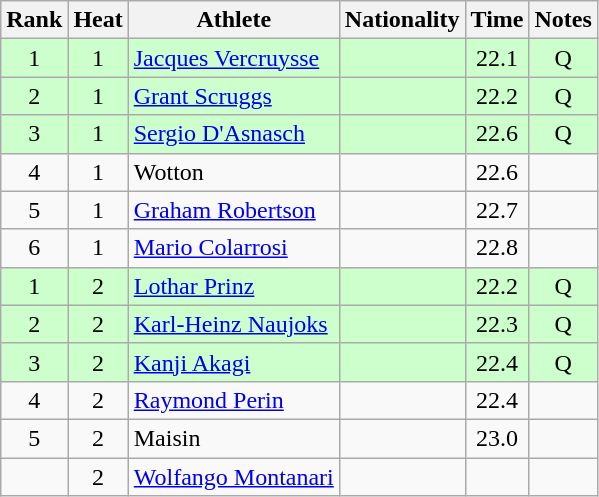<table class="wikitable sortable" style="text-align:center">
<tr>
<th>Rank</th>
<th>Heat</th>
<th>Athlete</th>
<th>Nationality</th>
<th>Time</th>
<th>Notes</th>
</tr>
<tr bgcolor=ccffcc>
<td>1</td>
<td>1</td>
<td align=left><a href='#'>Jacques Vercruysse</a></td>
<td align=left></td>
<td>22.1</td>
<td>Q</td>
</tr>
<tr bgcolor=ccffcc>
<td>2</td>
<td>1</td>
<td align=left><a href='#'>Grant Scruggs</a></td>
<td align=left></td>
<td>22.2</td>
<td>Q</td>
</tr>
<tr bgcolor=ccffcc>
<td>3</td>
<td>1</td>
<td align=left><a href='#'>Sergio D'Asnasch</a></td>
<td align=left></td>
<td>22.6</td>
<td>Q</td>
</tr>
<tr>
<td>4</td>
<td>1</td>
<td align=left>Wotton</td>
<td align=left></td>
<td>22.6</td>
<td></td>
</tr>
<tr>
<td>5</td>
<td>1</td>
<td align=left><a href='#'>Graham Robertson</a></td>
<td align=left></td>
<td>22.7</td>
<td></td>
</tr>
<tr>
<td>6</td>
<td>1</td>
<td align=left><a href='#'>Mario Colarrosi</a></td>
<td align=left></td>
<td>22.8</td>
<td></td>
</tr>
<tr bgcolor=ccffcc>
<td>1</td>
<td>2</td>
<td align=left><a href='#'>Lothar Prinz</a></td>
<td align=left></td>
<td>22.2</td>
<td>Q</td>
</tr>
<tr bgcolor=ccffcc>
<td>2</td>
<td>2</td>
<td align=left><a href='#'>Karl-Heinz Naujoks</a></td>
<td align=left></td>
<td>22.3</td>
<td>Q</td>
</tr>
<tr bgcolor=ccffcc>
<td>3</td>
<td>2</td>
<td align=left><a href='#'>Kanji Akagi</a></td>
<td align=left></td>
<td>22.4</td>
<td>Q</td>
</tr>
<tr>
<td>4</td>
<td>2</td>
<td align=left><a href='#'>Raymond Perin</a></td>
<td align=left></td>
<td>22.4</td>
<td></td>
</tr>
<tr>
<td>5</td>
<td>2</td>
<td align=left>Maisin</td>
<td align=left></td>
<td>23.0</td>
<td></td>
</tr>
<tr>
<td></td>
<td>2</td>
<td align=left><a href='#'>Wolfango Montanari</a></td>
<td align=left></td>
<td></td>
<td></td>
</tr>
</table>
